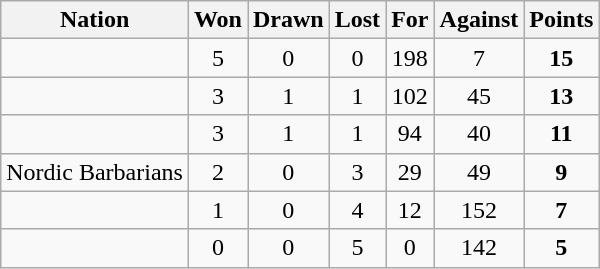<table class="wikitable" style="text-align: center;">
<tr>
<th>Nation</th>
<th>Won</th>
<th>Drawn</th>
<th>Lost</th>
<th>For</th>
<th>Against</th>
<th>Points</th>
</tr>
<tr>
<td align="left"></td>
<td>5</td>
<td>0</td>
<td>0</td>
<td>198</td>
<td>7</td>
<td><strong>15</strong></td>
</tr>
<tr>
<td align="left"></td>
<td>3</td>
<td>1</td>
<td>1</td>
<td>102</td>
<td>45</td>
<td><strong>13</strong></td>
</tr>
<tr>
<td align="left"></td>
<td>3</td>
<td>1</td>
<td>1</td>
<td>94</td>
<td>40</td>
<td><strong>11</strong></td>
</tr>
<tr>
<td align="left">Nordic Barbarians</td>
<td>2</td>
<td>0</td>
<td>3</td>
<td>29</td>
<td>49</td>
<td><strong>9</strong></td>
</tr>
<tr>
<td align="left"></td>
<td>1</td>
<td>0</td>
<td>4</td>
<td>12</td>
<td>152</td>
<td><strong>7</strong></td>
</tr>
<tr>
<td align="left"></td>
<td>0</td>
<td>0</td>
<td>5</td>
<td>0</td>
<td>142</td>
<td><strong>5</strong></td>
</tr>
</table>
